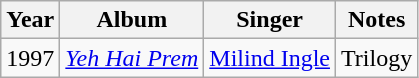<table class="wikitable">
<tr>
<th>Year</th>
<th>Album</th>
<th>Singer</th>
<th>Notes</th>
</tr>
<tr>
<td>1997</td>
<td><em><a href='#'>Yeh Hai Prem</a></em></td>
<td><a href='#'>Milind Ingle</a></td>
<td>Trilogy</td>
</tr>
</table>
